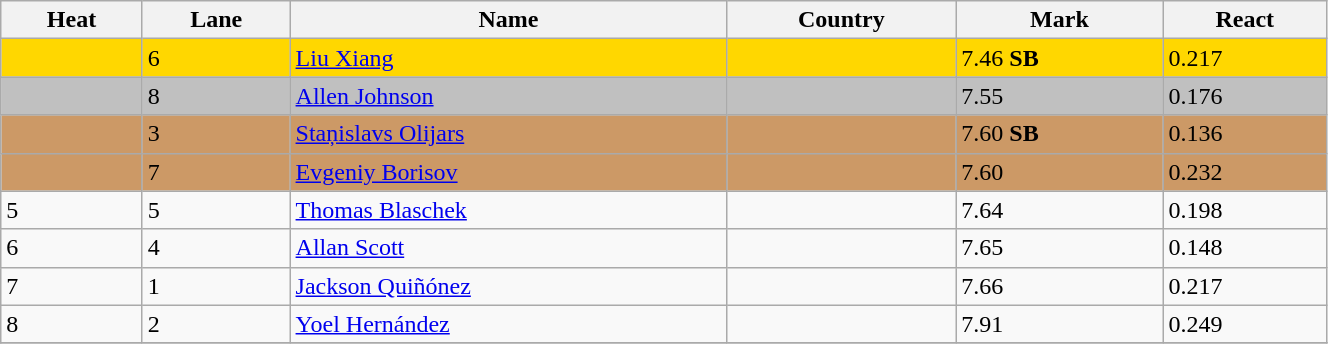<table class="wikitable" width=70%>
<tr>
<th>Heat</th>
<th>Lane</th>
<th>Name</th>
<th>Country</th>
<th>Mark</th>
<th>React</th>
</tr>
<tr bgcolor=gold>
<td></td>
<td>6</td>
<td><a href='#'>Liu Xiang</a></td>
<td></td>
<td>7.46 <strong>SB</strong></td>
<td>0.217</td>
</tr>
<tr bgcolor=silver>
<td></td>
<td>8</td>
<td><a href='#'>Allen Johnson</a></td>
<td></td>
<td>7.55</td>
<td>0.176</td>
</tr>
<tr bgcolor=cc9966>
<td></td>
<td>3</td>
<td><a href='#'>Staņislavs Olijars</a></td>
<td></td>
<td>7.60 <strong>SB</strong></td>
<td>0.136</td>
</tr>
<tr bgcolor=cc9966>
<td></td>
<td>7</td>
<td><a href='#'>Evgeniy Borisov</a></td>
<td></td>
<td>7.60</td>
<td>0.232</td>
</tr>
<tr>
<td>5</td>
<td>5</td>
<td><a href='#'>Thomas Blaschek</a></td>
<td></td>
<td>7.64</td>
<td>0.198</td>
</tr>
<tr>
<td>6</td>
<td>4</td>
<td><a href='#'>Allan Scott</a></td>
<td></td>
<td>7.65</td>
<td>0.148</td>
</tr>
<tr>
<td>7</td>
<td>1</td>
<td><a href='#'>Jackson Quiñónez</a></td>
<td></td>
<td>7.66</td>
<td>0.217</td>
</tr>
<tr>
<td>8</td>
<td>2</td>
<td><a href='#'>Yoel Hernández</a></td>
<td></td>
<td>7.91</td>
<td>0.249</td>
</tr>
<tr>
</tr>
</table>
